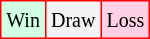<table class="wikitable">
<tr>
<td style="background-color: #d0ffe3; border:1px solid red;"><small>Win</small></td>
<td style="background-color: #f3f3f3; border:1px solid red;"><small>Draw</small></td>
<td style="background-color: #ffd0e3; border:1px solid red;"><small>Loss</small></td>
</tr>
</table>
